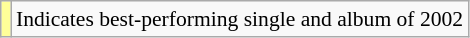<table class="wikitable" style="font-size:90%;">
<tr>
<td style="background-color:#FFFF99"></td>
<td>Indicates best-performing single and album of 2002</td>
</tr>
</table>
